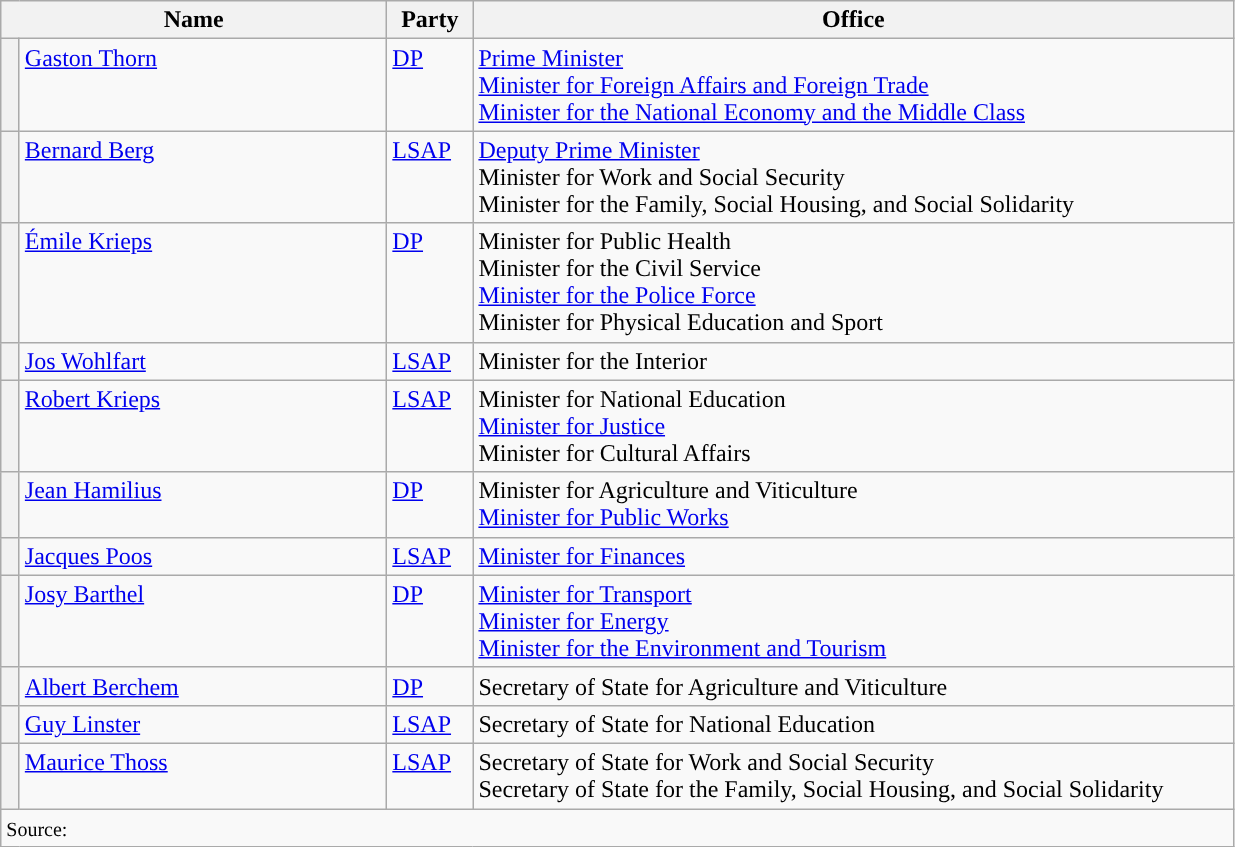<table class="wikitable">
<tr>
<th colspan=2 width=250px>Name</th>
<th width=50px>Party</th>
<th width=500px>Office</th>
</tr>
<tr>
<th width=5px style="background-color: "></th>
<td valign=top><a href='#'>Gaston Thorn</a></td>
<td valign=top><a href='#'>DP</a></td>
<td><a href='#'>Prime Minister</a> <br> <a href='#'>Minister for Foreign Affairs and Foreign Trade</a> <br> <a href='#'>Minister for the National Economy and the Middle Class</a></td>
</tr>
<tr>
<th style="background-color: "></th>
<td valign=top><a href='#'>Bernard Berg</a></td>
<td valign=top><a href='#'>LSAP</a></td>
<td><a href='#'>Deputy Prime Minister</a> <br> Minister for Work and Social Security <br> Minister for the Family, Social Housing, and Social Solidarity</td>
</tr>
<tr>
<th style="background-color: "></th>
<td valign=top><a href='#'>Émile Krieps</a></td>
<td valign=top><a href='#'>DP</a></td>
<td>Minister for Public Health <br> Minister for the Civil Service <br> <a href='#'>Minister for the Police Force</a> <br> Minister for Physical Education and Sport</td>
</tr>
<tr>
<th style="background-color: "></th>
<td valign=top><a href='#'>Jos Wohlfart</a></td>
<td valign=top><a href='#'>LSAP</a></td>
<td>Minister for the Interior</td>
</tr>
<tr>
<th style="background-color: "></th>
<td valign=top><a href='#'>Robert Krieps</a></td>
<td valign=top><a href='#'>LSAP</a></td>
<td>Minister for National Education <br> <a href='#'>Minister for Justice</a> <br> Minister for Cultural Affairs</td>
</tr>
<tr>
<th style="background-color: "></th>
<td valign=top><a href='#'>Jean Hamilius</a></td>
<td valign=top><a href='#'>DP</a></td>
<td>Minister for Agriculture and Viticulture <br> <a href='#'>Minister for Public Works</a></td>
</tr>
<tr>
<th style="background-color: "></th>
<td valign=top><a href='#'>Jacques Poos</a></td>
<td valign=top><a href='#'>LSAP</a></td>
<td><a href='#'>Minister for Finances</a></td>
</tr>
<tr>
<th style="background-color: "></th>
<td valign=top><a href='#'>Josy Barthel</a></td>
<td valign=top><a href='#'>DP</a></td>
<td><a href='#'>Minister for Transport</a> <br> <a href='#'>Minister for Energy</a> <br> <a href='#'>Minister for the Environment and Tourism</a></td>
</tr>
<tr>
<th style="background-color: "></th>
<td valign=top><a href='#'>Albert Berchem</a></td>
<td valign=top><a href='#'>DP</a></td>
<td>Secretary of State for Agriculture and Viticulture</td>
</tr>
<tr>
<th style="background-color: "></th>
<td valign=top><a href='#'>Guy Linster</a></td>
<td valign=top><a href='#'>LSAP</a></td>
<td>Secretary of State for National Education</td>
</tr>
<tr>
<th style="background-color: "></th>
<td valign=top><a href='#'>Maurice Thoss</a></td>
<td valign=top><a href='#'>LSAP</a></td>
<td>Secretary of State for Work and Social Security <br> Secretary of State for the Family, Social Housing, and Social Solidarity</td>
</tr>
<tr>
<td colspan=4><small>Source: </small></td>
</tr>
</table>
